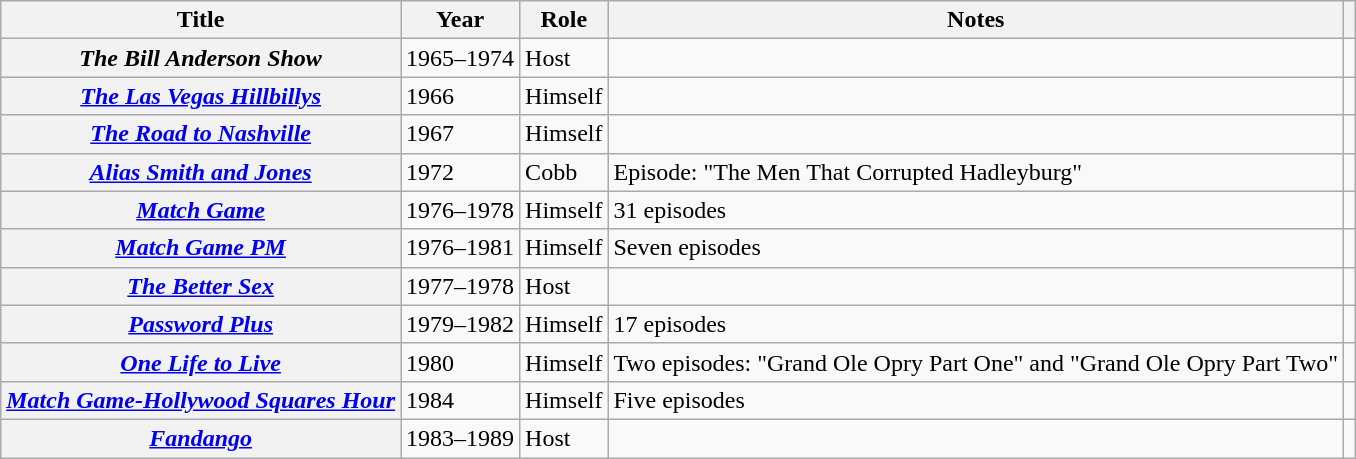<table class="wikitable sortable plainrowheaders">
<tr>
<th scope="col">Title</th>
<th scope="col">Year</th>
<th scope="col">Role</th>
<th scope="col" class="unsortable">Notes</th>
<th scope="col"></th>
</tr>
<tr>
<th scope="row"><em>The Bill Anderson Show</em></th>
<td>1965–1974</td>
<td>Host</td>
<td></td>
<td></td>
</tr>
<tr>
<th scope="row"><em><a href='#'>The Las Vegas Hillbillys</a></em></th>
<td>1966</td>
<td>Himself</td>
<td></td>
<td></td>
</tr>
<tr>
<th scope="row"><em><a href='#'>The Road to Nashville</a></em></th>
<td>1967</td>
<td>Himself</td>
<td></td>
<td></td>
</tr>
<tr>
<th scope="row"><em><a href='#'>Alias Smith and Jones</a></em></th>
<td>1972</td>
<td>Cobb</td>
<td>Episode: "The Men That Corrupted Hadleyburg"</td>
<td></td>
</tr>
<tr>
<th scope="row"><em><a href='#'>Match Game</a></em></th>
<td>1976–1978</td>
<td>Himself</td>
<td>31 episodes</td>
<td></td>
</tr>
<tr>
<th scope="row"><em><a href='#'>Match Game PM</a></em></th>
<td>1976–1981</td>
<td>Himself</td>
<td>Seven episodes</td>
<td></td>
</tr>
<tr>
<th scope="row"><em><a href='#'>The Better Sex</a></em></th>
<td>1977–1978</td>
<td>Host</td>
<td></td>
<td></td>
</tr>
<tr>
<th scope="row"><em><a href='#'>Password Plus</a></em></th>
<td>1979–1982</td>
<td>Himself</td>
<td>17 episodes</td>
<td></td>
</tr>
<tr>
<th scope="row"><em><a href='#'>One Life to Live</a></em></th>
<td>1980</td>
<td>Himself</td>
<td>Two episodes: "Grand Ole Opry Part One" and "Grand Ole Opry Part Two"</td>
<td></td>
</tr>
<tr>
<th scope="row"><em><a href='#'>Match Game-Hollywood Squares Hour</a></em></th>
<td>1984</td>
<td>Himself</td>
<td>Five episodes</td>
<td></td>
</tr>
<tr>
<th scope="row"><em><a href='#'>Fandango</a></em></th>
<td>1983–1989</td>
<td>Host</td>
<td></td>
<td></td>
</tr>
</table>
